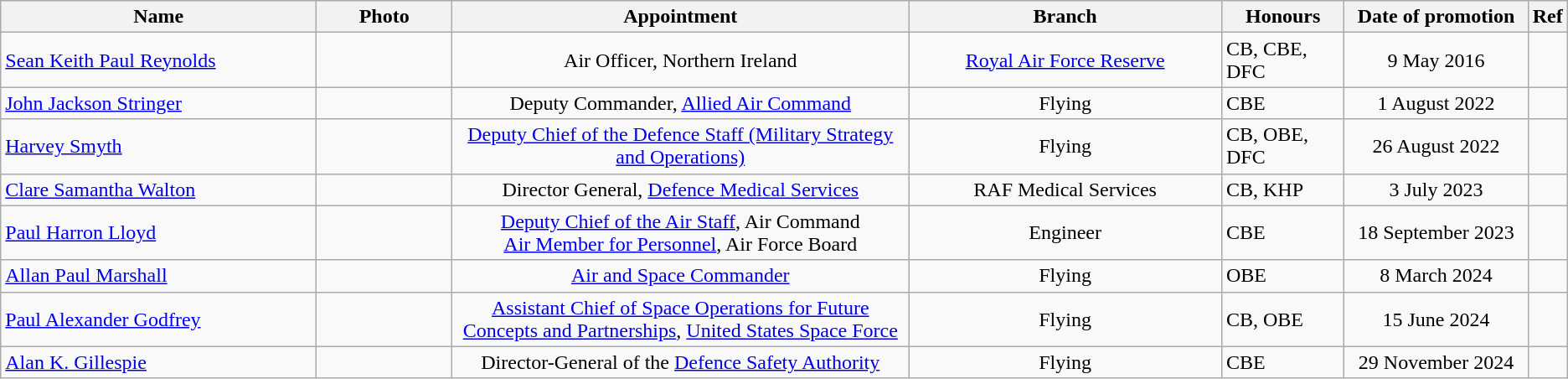<table class="wikitable">
<tr>
<th width="300" align="center">Name</th>
<th width="120" align="center">Photo</th>
<th width="440" align="center">Appointment</th>
<th width="300" align="center">Branch</th>
<th width="100" align="center">Honours</th>
<th width="160" align="center">Date of promotion</th>
<th width="20" align="center">Ref</th>
</tr>
<tr>
<td><a href='#'>Sean Keith Paul Reynolds</a></td>
<td></td>
<td align="center">Air Officer, Northern Ireland</td>
<td align="center"><a href='#'>Royal Air Force Reserve</a></td>
<td>CB, CBE, DFC</td>
<td align="center">9 May 2016</td>
<td></td>
</tr>
<tr>
<td><a href='#'>John Jackson Stringer</a></td>
<td></td>
<td align="center">Deputy Commander, <a href='#'>Allied Air Command</a></td>
<td align="center">Flying</td>
<td>CBE</td>
<td align="center">1 August 2022</td>
<td></td>
</tr>
<tr>
<td><a href='#'>Harvey Smyth</a></td>
<td></td>
<td align="center"><a href='#'>Deputy Chief of the Defence Staff (Military Strategy and Operations)</a></td>
<td align="center">Flying</td>
<td>CB, OBE, DFC</td>
<td align="center">26 August 2022</td>
<td></td>
</tr>
<tr>
<td><a href='#'>Clare Samantha Walton</a></td>
<td></td>
<td align="center">Director General, <a href='#'>Defence Medical Services</a></td>
<td align="center">RAF Medical Services</td>
<td>CB, KHP</td>
<td align="center">3 July 2023</td>
<td></td>
</tr>
<tr>
<td><a href='#'>Paul Harron Lloyd</a></td>
<td></td>
<td align="center"><a href='#'>Deputy Chief of the Air Staff</a>, Air Command<br><a href='#'>Air Member for Personnel</a>, Air Force Board</td>
<td align="center">Engineer</td>
<td>CBE</td>
<td align="center">18 September 2023</td>
<td></td>
</tr>
<tr>
<td><a href='#'>Allan Paul Marshall</a></td>
<td></td>
<td align="center"><a href='#'>Air and Space Commander</a></td>
<td align="center">Flying</td>
<td>OBE</td>
<td align="center">8 March 2024</td>
<td></td>
</tr>
<tr>
<td><a href='#'>Paul Alexander Godfrey</a></td>
<td></td>
<td align="center"><a href='#'>Assistant Chief of Space Operations for Future Concepts and Partnerships</a>, <a href='#'>United States Space Force</a></td>
<td align="center">Flying</td>
<td>CB, OBE</td>
<td align="center">15 June 2024</td>
<td></td>
</tr>
<tr>
<td><a href='#'>Alan K. Gillespie</a></td>
<td></td>
<td align="center">Director-General of the <a href='#'>Defence Safety Authority</a></td>
<td align="center">Flying</td>
<td>CBE</td>
<td align="center">29 November 2024</td>
<td></td>
</tr>
</table>
